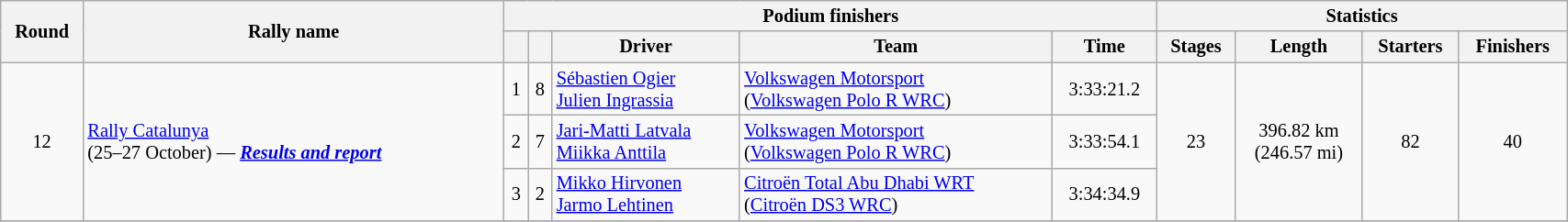<table class="wikitable" width=90% style="font-size:85%;">
<tr>
<th rowspan=2>Round</th>
<th style="width:22em" rowspan=2>Rally name</th>
<th colspan=5>Podium finishers</th>
<th colspan=4>Statistics</th>
</tr>
<tr>
<th></th>
<th></th>
<th>Driver</th>
<th>Team</th>
<th>Time</th>
<th>Stages</th>
<th>Length</th>
<th>Starters</th>
<th>Finishers</th>
</tr>
<tr>
<td rowspan=3 align=center>12</td>
<td rowspan=3 nowrap> <a href='#'>Rally Catalunya</a><br>(25–27 October) — <strong><em><a href='#'>Results and report</a></em></strong></td>
<td align=center>1</td>
<td align=center>8</td>
<td nowrap> <a href='#'>Sébastien Ogier</a><br> <a href='#'>Julien Ingrassia</a></td>
<td nowrap> <a href='#'>Volkswagen Motorsport</a><br> (<a href='#'>Volkswagen Polo R WRC</a>)</td>
<td align=center>3:33:21.2</td>
<td rowspan=3 align=center>23</td>
<td rowspan=3 align=center>396.82 km<br>(246.57 mi)</td>
<td rowspan=3 align=center>82</td>
<td rowspan=3 align=center>40</td>
</tr>
<tr>
<td align=center>2</td>
<td align=center>7</td>
<td nowrap> <a href='#'>Jari-Matti Latvala</a><br> <a href='#'>Miikka Anttila</a></td>
<td nowrap> <a href='#'>Volkswagen Motorsport</a><br> (<a href='#'>Volkswagen Polo R WRC</a>)</td>
<td align=center>3:33:54.1</td>
</tr>
<tr>
<td align=center>3</td>
<td align=center>2</td>
<td nowrap> <a href='#'>Mikko Hirvonen</a><br> <a href='#'>Jarmo Lehtinen</a></td>
<td nowrap> <a href='#'>Citroën Total Abu Dhabi WRT</a> <br> (<a href='#'>Citroën DS3 WRC</a>)</td>
<td align=center>3:34:34.9</td>
</tr>
<tr>
</tr>
</table>
